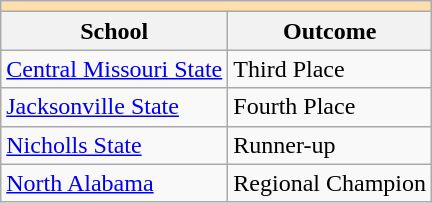<table class="wikitable" style="float:left; margin-right:1em;">
<tr>
<th colspan="3" style="background:#ffdead;"></th>
</tr>
<tr>
<th>School</th>
<th>Outcome</th>
</tr>
<tr>
<td><a href='#'>Central Missouri State</a></td>
<td>Third Place</td>
</tr>
<tr>
<td><a href='#'>Jacksonville State</a></td>
<td>Fourth Place</td>
</tr>
<tr>
<td><a href='#'>Nicholls State</a></td>
<td>Runner-up</td>
</tr>
<tr>
<td><a href='#'>North Alabama</a></td>
<td>Regional Champion</td>
</tr>
</table>
